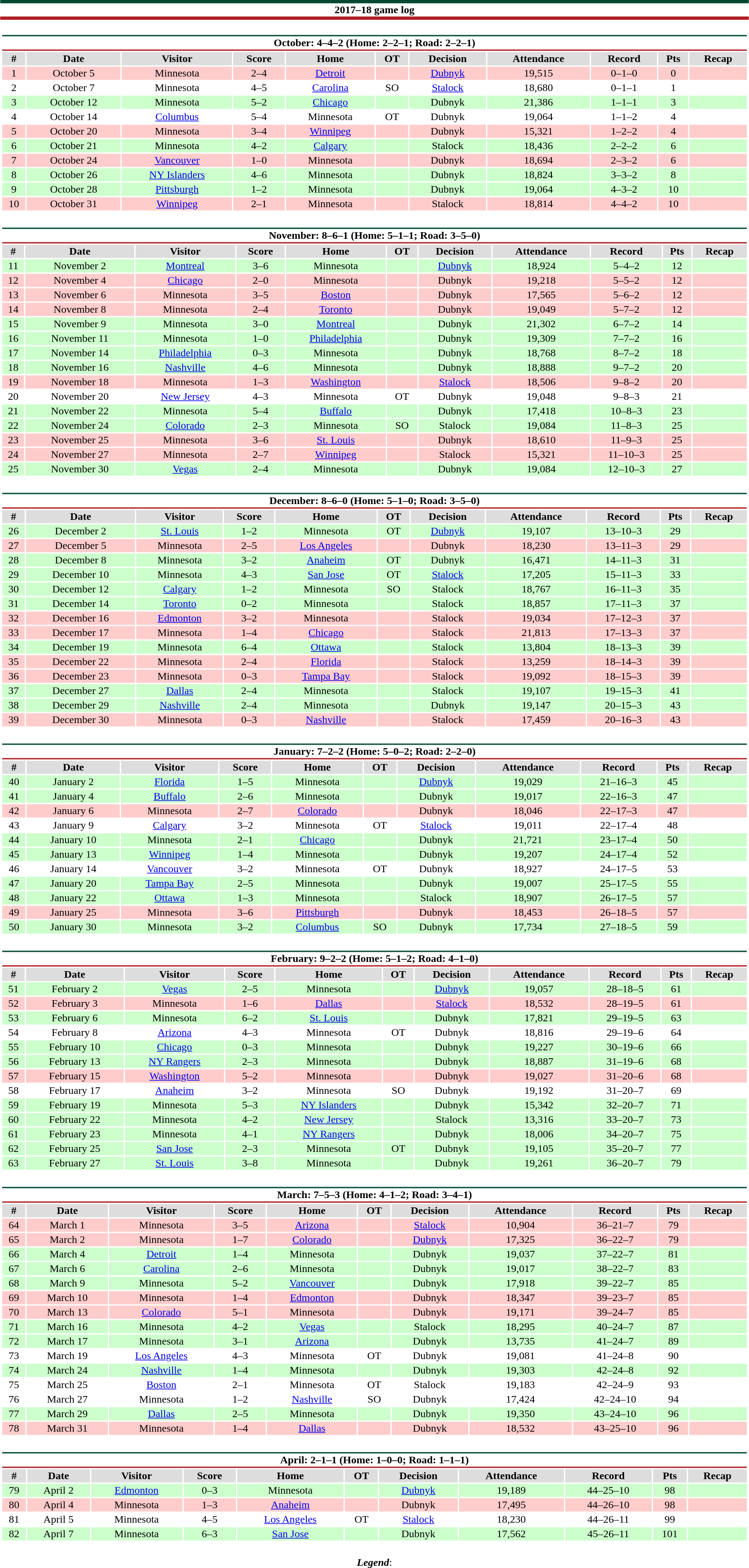<table class="toccolours" style="width:90%; clear:both; margin:1.5em auto; text-align:center;">
<tr>
<th colspan="11" style="background:#FFFFFF; border-top:#024930 5px solid; border-bottom:#AF1E24 5px solid;">2017–18 game log</th>
</tr>
<tr>
<td colspan=11><br><table class="toccolours collapsible collapsed" style="width:100%;">
<tr>
<th colspan="11" style="background:#FFFFFF; border-top:#024930 2px solid; border-bottom:#AF1E24 2px solid;">October: 4–4–2 (Home: 2–2–1; Road: 2–2–1)</th>
</tr>
<tr style="background:#ddd;">
<th>#</th>
<th>Date</th>
<th>Visitor</th>
<th>Score</th>
<th>Home</th>
<th>OT</th>
<th>Decision</th>
<th>Attendance</th>
<th>Record</th>
<th>Pts</th>
<th>Recap</th>
</tr>
<tr style="background:#fcc;">
<td>1</td>
<td>October 5</td>
<td>Minnesota</td>
<td>2–4</td>
<td><a href='#'>Detroit</a></td>
<td></td>
<td><a href='#'>Dubnyk</a></td>
<td>19,515</td>
<td>0–1–0</td>
<td>0</td>
<td></td>
</tr>
<tr style="background:#fff;">
<td>2</td>
<td>October 7</td>
<td>Minnesota</td>
<td>4–5</td>
<td><a href='#'>Carolina</a></td>
<td>SO</td>
<td><a href='#'>Stalock</a></td>
<td>18,680</td>
<td>0–1–1</td>
<td>1</td>
<td></td>
</tr>
<tr style="background:#cfc;">
<td>3</td>
<td>October 12</td>
<td>Minnesota</td>
<td>5–2</td>
<td><a href='#'>Chicago</a></td>
<td></td>
<td>Dubnyk</td>
<td>21,386</td>
<td>1–1–1</td>
<td>3</td>
<td></td>
</tr>
<tr style="background:#fff;">
<td>4</td>
<td>October 14</td>
<td><a href='#'>Columbus</a></td>
<td>5–4</td>
<td>Minnesota</td>
<td>OT</td>
<td>Dubnyk</td>
<td>19,064</td>
<td>1–1–2</td>
<td>4</td>
<td></td>
</tr>
<tr style="background:#fcc;">
<td>5</td>
<td>October 20</td>
<td>Minnesota</td>
<td>3–4</td>
<td><a href='#'>Winnipeg</a></td>
<td></td>
<td>Dubnyk</td>
<td>15,321</td>
<td>1–2–2</td>
<td>4</td>
<td></td>
</tr>
<tr style="background:#cfc;">
<td>6</td>
<td>October 21</td>
<td>Minnesota</td>
<td>4–2</td>
<td><a href='#'>Calgary</a></td>
<td></td>
<td>Stalock</td>
<td>18,436</td>
<td>2–2–2</td>
<td>6</td>
<td></td>
</tr>
<tr style="background:#fcc;">
<td>7</td>
<td>October 24</td>
<td><a href='#'>Vancouver</a></td>
<td>1–0</td>
<td>Minnesota</td>
<td></td>
<td>Dubnyk</td>
<td>18,694</td>
<td>2–3–2</td>
<td>6</td>
<td></td>
</tr>
<tr style="background:#cfc;">
<td>8</td>
<td>October 26</td>
<td><a href='#'>NY Islanders</a></td>
<td>4–6</td>
<td>Minnesota</td>
<td></td>
<td>Dubnyk</td>
<td>18,824</td>
<td>3–3–2</td>
<td>8</td>
<td></td>
</tr>
<tr style="background:#cfc;">
<td>9</td>
<td>October 28</td>
<td><a href='#'>Pittsburgh</a></td>
<td>1–2</td>
<td>Minnesota</td>
<td></td>
<td>Dubnyk</td>
<td>19,064</td>
<td>4–3–2</td>
<td>10</td>
<td></td>
</tr>
<tr style="background:#fcc;">
<td>10</td>
<td>October 31</td>
<td><a href='#'>Winnipeg</a></td>
<td>2–1</td>
<td>Minnesota</td>
<td></td>
<td>Stalock</td>
<td>18,814</td>
<td>4–4–2</td>
<td>10</td>
<td></td>
</tr>
</table>
</td>
</tr>
<tr>
<td colspan=11><br><table class="toccolours collapsible collapsed" style="width:100%;">
<tr>
<th colspan="11" style="background:#FFFFFF; border-top:#024930 2px solid; border-bottom:#AF1E24 2px solid;">November: 8–6–1 (Home: 5–1–1; Road: 3–5–0)</th>
</tr>
<tr style="background:#ddd;">
<th>#</th>
<th>Date</th>
<th>Visitor</th>
<th>Score</th>
<th>Home</th>
<th>OT</th>
<th>Decision</th>
<th>Attendance</th>
<th>Record</th>
<th>Pts</th>
<th>Recap</th>
</tr>
<tr style="background:#cfc;">
<td>11</td>
<td>November 2</td>
<td><a href='#'>Montreal</a></td>
<td>3–6</td>
<td>Minnesota</td>
<td></td>
<td><a href='#'>Dubnyk</a></td>
<td>18,924</td>
<td>5–4–2</td>
<td>12</td>
<td></td>
</tr>
<tr style="background:#fcc;">
<td>12</td>
<td>November 4</td>
<td><a href='#'>Chicago</a></td>
<td>2–0</td>
<td>Minnesota</td>
<td></td>
<td>Dubnyk</td>
<td>19,218</td>
<td>5–5–2</td>
<td>12</td>
<td></td>
</tr>
<tr style="background:#fcc;">
<td>13</td>
<td>November 6</td>
<td>Minnesota</td>
<td>3–5</td>
<td><a href='#'>Boston</a></td>
<td></td>
<td>Dubnyk</td>
<td>17,565</td>
<td>5–6–2</td>
<td>12</td>
<td></td>
</tr>
<tr style="background:#fcc;">
<td>14</td>
<td>November 8</td>
<td>Minnesota</td>
<td>2–4</td>
<td><a href='#'>Toronto</a></td>
<td></td>
<td>Dubnyk</td>
<td>19,049</td>
<td>5–7–2</td>
<td>12</td>
<td></td>
</tr>
<tr style="background:#cfc;">
<td>15</td>
<td>November 9</td>
<td>Minnesota</td>
<td>3–0</td>
<td><a href='#'>Montreal</a></td>
<td></td>
<td>Dubnyk</td>
<td>21,302</td>
<td>6–7–2</td>
<td>14</td>
<td></td>
</tr>
<tr style="background:#cfc;">
<td>16</td>
<td>November 11</td>
<td>Minnesota</td>
<td>1–0</td>
<td><a href='#'>Philadelphia</a></td>
<td></td>
<td>Dubnyk</td>
<td>19,309</td>
<td>7–7–2</td>
<td>16</td>
<td></td>
</tr>
<tr style="background:#cfc;">
<td>17</td>
<td>November 14</td>
<td><a href='#'>Philadelphia</a></td>
<td>0–3</td>
<td>Minnesota</td>
<td></td>
<td>Dubnyk</td>
<td>18,768</td>
<td>8–7–2</td>
<td>18</td>
<td></td>
</tr>
<tr style="background:#cfc;">
<td>18</td>
<td>November 16</td>
<td><a href='#'>Nashville</a></td>
<td>4–6</td>
<td>Minnesota</td>
<td></td>
<td>Dubnyk</td>
<td>18,888</td>
<td>9–7–2</td>
<td>20</td>
<td></td>
</tr>
<tr style="background:#fcc;">
<td>19</td>
<td>November 18</td>
<td>Minnesota</td>
<td>1–3</td>
<td><a href='#'>Washington</a></td>
<td></td>
<td><a href='#'>Stalock</a></td>
<td>18,506</td>
<td>9–8–2</td>
<td>20</td>
<td></td>
</tr>
<tr style="background:#fff;">
<td>20</td>
<td>November 20</td>
<td><a href='#'>New Jersey</a></td>
<td>4–3</td>
<td>Minnesota</td>
<td>OT</td>
<td>Dubnyk</td>
<td>19,048</td>
<td>9–8–3</td>
<td>21</td>
<td></td>
</tr>
<tr style="background:#cfc;">
<td>21</td>
<td>November 22</td>
<td>Minnesota</td>
<td>5–4</td>
<td><a href='#'>Buffalo</a></td>
<td></td>
<td>Dubnyk</td>
<td>17,418</td>
<td>10–8–3</td>
<td>23</td>
<td></td>
</tr>
<tr style="background:#cfc;">
<td>22</td>
<td>November 24</td>
<td><a href='#'>Colorado</a></td>
<td>2–3</td>
<td>Minnesota</td>
<td>SO</td>
<td>Stalock</td>
<td>19,084</td>
<td>11–8–3</td>
<td>25</td>
<td></td>
</tr>
<tr style="background:#fcc;">
<td>23</td>
<td>November 25</td>
<td>Minnesota</td>
<td>3–6</td>
<td><a href='#'>St. Louis</a></td>
<td></td>
<td>Dubnyk</td>
<td>18,610</td>
<td>11–9–3</td>
<td>25</td>
<td></td>
</tr>
<tr style="background:#fcc;">
<td>24</td>
<td>November 27</td>
<td>Minnesota</td>
<td>2–7</td>
<td><a href='#'>Winnipeg</a></td>
<td></td>
<td>Stalock</td>
<td>15,321</td>
<td>11–10–3</td>
<td>25</td>
<td></td>
</tr>
<tr style="background:#cfc;">
<td>25</td>
<td>November 30</td>
<td><a href='#'>Vegas</a></td>
<td>2–4</td>
<td>Minnesota</td>
<td></td>
<td>Dubnyk</td>
<td>19,084</td>
<td>12–10–3</td>
<td>27</td>
<td></td>
</tr>
</table>
</td>
</tr>
<tr>
<td colspan=11><br><table class="toccolours collapsible collapsed" style="width:100%;">
<tr>
<th colspan="11" style="background:#FFFFFF; border-top:#024930 2px solid; border-bottom:#AF1E24 2px solid;">December: 8–6–0 (Home: 5–1–0; Road: 3–5–0)</th>
</tr>
<tr style="background:#ddd;">
<th>#</th>
<th>Date</th>
<th>Visitor</th>
<th>Score</th>
<th>Home</th>
<th>OT</th>
<th>Decision</th>
<th>Attendance</th>
<th>Record</th>
<th>Pts</th>
<th>Recap</th>
</tr>
<tr style="background:#cfc;">
<td>26</td>
<td>December 2</td>
<td><a href='#'>St. Louis</a></td>
<td>1–2</td>
<td>Minnesota</td>
<td>OT</td>
<td><a href='#'>Dubnyk</a></td>
<td>19,107</td>
<td>13–10–3</td>
<td>29</td>
<td></td>
</tr>
<tr style="background:#fcc;">
<td>27</td>
<td>December 5</td>
<td>Minnesota</td>
<td>2–5</td>
<td><a href='#'>Los Angeles</a></td>
<td></td>
<td>Dubnyk</td>
<td>18,230</td>
<td>13–11–3</td>
<td>29</td>
<td></td>
</tr>
<tr style="background:#cfc;">
<td>28</td>
<td>December 8</td>
<td>Minnesota</td>
<td>3–2</td>
<td><a href='#'>Anaheim</a></td>
<td>OT</td>
<td>Dubnyk</td>
<td>16,471</td>
<td>14–11–3</td>
<td>31</td>
<td></td>
</tr>
<tr style="background:#cfc;">
<td>29</td>
<td>December 10</td>
<td>Minnesota</td>
<td>4–3</td>
<td><a href='#'>San Jose</a></td>
<td>OT</td>
<td><a href='#'>Stalock</a></td>
<td>17,205</td>
<td>15–11–3</td>
<td>33</td>
<td></td>
</tr>
<tr style="background:#cfc;">
<td>30</td>
<td>December 12</td>
<td><a href='#'>Calgary</a></td>
<td>1–2</td>
<td>Minnesota</td>
<td>SO</td>
<td>Stalock</td>
<td>18,767</td>
<td>16–11–3</td>
<td>35</td>
<td></td>
</tr>
<tr style="background:#cfc;">
<td>31</td>
<td>December 14</td>
<td><a href='#'>Toronto</a></td>
<td>0–2</td>
<td>Minnesota</td>
<td></td>
<td>Stalock</td>
<td>18,857</td>
<td>17–11–3</td>
<td>37</td>
<td></td>
</tr>
<tr style="background:#fcc;">
<td>32</td>
<td>December 16</td>
<td><a href='#'>Edmonton</a></td>
<td>3–2</td>
<td>Minnesota</td>
<td></td>
<td>Stalock</td>
<td>19,034</td>
<td>17–12–3</td>
<td>37</td>
<td></td>
</tr>
<tr style="background:#fcc;">
<td>33</td>
<td>December 17</td>
<td>Minnesota</td>
<td>1–4</td>
<td><a href='#'>Chicago</a></td>
<td></td>
<td>Stalock</td>
<td>21,813</td>
<td>17–13–3</td>
<td>37</td>
<td></td>
</tr>
<tr style="background:#cfc;">
<td>34</td>
<td>December 19</td>
<td>Minnesota</td>
<td>6–4</td>
<td><a href='#'>Ottawa</a></td>
<td></td>
<td>Stalock</td>
<td>13,804</td>
<td>18–13–3</td>
<td>39</td>
<td></td>
</tr>
<tr style="background:#fcc;">
<td>35</td>
<td>December 22</td>
<td>Minnesota</td>
<td>2–4</td>
<td><a href='#'>Florida</a></td>
<td></td>
<td>Stalock</td>
<td>13,259</td>
<td>18–14–3</td>
<td>39</td>
<td></td>
</tr>
<tr style="background:#fcc;">
<td>36</td>
<td>December 23</td>
<td>Minnesota</td>
<td>0–3</td>
<td><a href='#'>Tampa Bay</a></td>
<td></td>
<td>Stalock</td>
<td>19,092</td>
<td>18–15–3</td>
<td>39</td>
<td></td>
</tr>
<tr style="background:#cfc;">
<td>37</td>
<td>December 27</td>
<td><a href='#'>Dallas</a></td>
<td>2–4</td>
<td>Minnesota</td>
<td></td>
<td>Stalock</td>
<td>19,107</td>
<td>19–15–3</td>
<td>41</td>
<td></td>
</tr>
<tr style="background:#cfc;">
<td>38</td>
<td>December 29</td>
<td><a href='#'>Nashville</a></td>
<td>2–4</td>
<td>Minnesota</td>
<td></td>
<td>Dubnyk</td>
<td>19,147</td>
<td>20–15–3</td>
<td>43</td>
<td></td>
</tr>
<tr style="background:#fcc;">
<td>39</td>
<td>December 30</td>
<td>Minnesota</td>
<td>0–3</td>
<td><a href='#'>Nashville</a></td>
<td></td>
<td>Stalock</td>
<td>17,459</td>
<td>20–16–3</td>
<td>43</td>
<td></td>
</tr>
</table>
</td>
</tr>
<tr>
<td colspan=11><br><table class="toccolours collapsible collapsed" style="width:100%;">
<tr>
<th colspan="11" style="background:#FFFFFF; border-top:#024930 2px solid; border-bottom:#AF1E24 2px solid;">January: 7–2–2 (Home: 5–0–2; Road: 2–2–0)</th>
</tr>
<tr style="background:#ddd;">
<th>#</th>
<th>Date</th>
<th>Visitor</th>
<th>Score</th>
<th>Home</th>
<th>OT</th>
<th>Decision</th>
<th>Attendance</th>
<th>Record</th>
<th>Pts</th>
<th>Recap</th>
</tr>
<tr style="background:#cfc;">
<td>40</td>
<td>January 2</td>
<td><a href='#'>Florida</a></td>
<td>1–5</td>
<td>Minnesota</td>
<td></td>
<td><a href='#'>Dubnyk</a></td>
<td>19,029</td>
<td>21–16–3</td>
<td>45</td>
<td></td>
</tr>
<tr style="background:#cfc;">
<td>41</td>
<td>January 4</td>
<td><a href='#'>Buffalo</a></td>
<td>2–6</td>
<td>Minnesota</td>
<td></td>
<td>Dubnyk</td>
<td>19,017</td>
<td>22–16–3</td>
<td>47</td>
<td></td>
</tr>
<tr style="background:#fcc;">
<td>42</td>
<td>January 6</td>
<td>Minnesota</td>
<td>2–7</td>
<td><a href='#'>Colorado</a></td>
<td></td>
<td>Dubnyk</td>
<td>18,046</td>
<td>22–17–3</td>
<td>47</td>
<td></td>
</tr>
<tr style="background:#fff;">
<td>43</td>
<td>January 9</td>
<td><a href='#'>Calgary</a></td>
<td>3–2</td>
<td>Minnesota</td>
<td>OT</td>
<td><a href='#'>Stalock</a></td>
<td>19,011</td>
<td>22–17–4</td>
<td>48</td>
<td></td>
</tr>
<tr style="background:#cfc;">
<td>44</td>
<td>January 10</td>
<td>Minnesota</td>
<td>2–1</td>
<td><a href='#'>Chicago</a></td>
<td></td>
<td>Dubnyk</td>
<td>21,721</td>
<td>23–17–4</td>
<td>50</td>
<td></td>
</tr>
<tr style="background:#cfc;">
<td>45</td>
<td>January 13</td>
<td><a href='#'>Winnipeg</a></td>
<td>1–4</td>
<td>Minnesota</td>
<td></td>
<td>Dubnyk</td>
<td>19,207</td>
<td>24–17–4</td>
<td>52</td>
<td></td>
</tr>
<tr style="background:#fff;">
<td>46</td>
<td>January 14</td>
<td><a href='#'>Vancouver</a></td>
<td>3–2</td>
<td>Minnesota</td>
<td>OT</td>
<td>Dubnyk</td>
<td>18,927</td>
<td>24–17–5</td>
<td>53</td>
<td></td>
</tr>
<tr style="background:#cfc;">
<td>47</td>
<td>January 20</td>
<td><a href='#'>Tampa Bay</a></td>
<td>2–5</td>
<td>Minnesota</td>
<td></td>
<td>Dubnyk</td>
<td>19,007</td>
<td>25–17–5</td>
<td>55</td>
<td></td>
</tr>
<tr style="background:#cfc;">
<td>48</td>
<td>January 22</td>
<td><a href='#'>Ottawa</a></td>
<td>1–3</td>
<td>Minnesota</td>
<td></td>
<td>Stalock</td>
<td>18,907</td>
<td>26–17–5</td>
<td>57</td>
<td></td>
</tr>
<tr style="background:#fcc;">
<td>49</td>
<td>January 25</td>
<td>Minnesota</td>
<td>3–6</td>
<td><a href='#'>Pittsburgh</a></td>
<td></td>
<td>Dubnyk</td>
<td>18,453</td>
<td>26–18–5</td>
<td>57</td>
<td></td>
</tr>
<tr style="background:#cfc;">
<td>50</td>
<td>January 30</td>
<td>Minnesota</td>
<td>3–2</td>
<td><a href='#'>Columbus</a></td>
<td>SO</td>
<td>Dubnyk</td>
<td>17,734</td>
<td>27–18–5</td>
<td>59</td>
<td></td>
</tr>
</table>
</td>
</tr>
<tr>
<td colspan=11><br><table class="toccolours collapsible collapsed" style="width:100%;">
<tr>
<th colspan="11" style="background:#FFFFFF; border-top:#024930 2px solid; border-bottom:#AF1E24 2px solid;">February: 9–2–2 (Home: 5–1–2; Road: 4–1–0)</th>
</tr>
<tr style="background:#ddd;">
<th>#</th>
<th>Date</th>
<th>Visitor</th>
<th>Score</th>
<th>Home</th>
<th>OT</th>
<th>Decision</th>
<th>Attendance</th>
<th>Record</th>
<th>Pts</th>
<th>Recap</th>
</tr>
<tr style="background:#cfc;">
<td>51</td>
<td>February 2</td>
<td><a href='#'>Vegas</a></td>
<td>2–5</td>
<td>Minnesota</td>
<td></td>
<td><a href='#'>Dubnyk</a></td>
<td>19,057</td>
<td>28–18–5</td>
<td>61</td>
<td></td>
</tr>
<tr style="background:#fcc;">
<td>52</td>
<td>February 3</td>
<td>Minnesota</td>
<td>1–6</td>
<td><a href='#'>Dallas</a></td>
<td></td>
<td><a href='#'>Stalock</a></td>
<td>18,532</td>
<td>28–19–5</td>
<td>61</td>
<td></td>
</tr>
<tr style="background:#cfc;">
<td>53</td>
<td>February 6</td>
<td>Minnesota</td>
<td>6–2</td>
<td><a href='#'>St. Louis</a></td>
<td></td>
<td>Dubnyk</td>
<td>17,821</td>
<td>29–19–5</td>
<td>63</td>
<td></td>
</tr>
<tr style="background:#fff;">
<td>54</td>
<td>February 8</td>
<td><a href='#'>Arizona</a></td>
<td>4–3</td>
<td>Minnesota</td>
<td>OT</td>
<td>Dubnyk</td>
<td>18,816</td>
<td>29–19–6</td>
<td>64</td>
<td></td>
</tr>
<tr style="background:#cfc;">
<td>55</td>
<td>February 10</td>
<td><a href='#'>Chicago</a></td>
<td>0–3</td>
<td>Minnesota</td>
<td></td>
<td>Dubnyk</td>
<td>19,227</td>
<td>30–19–6</td>
<td>66</td>
<td></td>
</tr>
<tr style="background:#cfc;">
<td>56</td>
<td>February 13</td>
<td><a href='#'>NY Rangers</a></td>
<td>2–3</td>
<td>Minnesota</td>
<td></td>
<td>Dubnyk</td>
<td>18,887</td>
<td>31–19–6</td>
<td>68</td>
<td></td>
</tr>
<tr style="background:#fcc;">
<td>57</td>
<td>February 15</td>
<td><a href='#'>Washington</a></td>
<td>5–2</td>
<td>Minnesota</td>
<td></td>
<td>Dubnyk</td>
<td>19,027</td>
<td>31–20–6</td>
<td>68</td>
<td></td>
</tr>
<tr style="background:#fff;">
<td>58</td>
<td>February 17</td>
<td><a href='#'>Anaheim</a></td>
<td>3–2</td>
<td>Minnesota</td>
<td>SO</td>
<td>Dubnyk</td>
<td>19,192</td>
<td>31–20–7</td>
<td>69</td>
<td></td>
</tr>
<tr style="background:#cfc;">
<td>59</td>
<td>February 19</td>
<td>Minnesota</td>
<td>5–3</td>
<td><a href='#'>NY Islanders</a></td>
<td></td>
<td>Dubnyk</td>
<td>15,342</td>
<td>32–20–7</td>
<td>71</td>
<td></td>
</tr>
<tr style="background:#cfc;">
<td>60</td>
<td>February 22</td>
<td>Minnesota</td>
<td>4–2</td>
<td><a href='#'>New Jersey</a></td>
<td></td>
<td>Stalock</td>
<td>13,316</td>
<td>33–20–7</td>
<td>73</td>
<td></td>
</tr>
<tr style="background:#cfc;">
<td>61</td>
<td>February 23</td>
<td>Minnesota</td>
<td>4–1</td>
<td><a href='#'>NY Rangers</a></td>
<td></td>
<td>Dubnyk</td>
<td>18,006</td>
<td>34–20–7</td>
<td>75</td>
<td></td>
</tr>
<tr style="background:#cfc;">
<td>62</td>
<td>February 25</td>
<td><a href='#'>San Jose</a></td>
<td>2–3</td>
<td>Minnesota</td>
<td>OT</td>
<td>Dubnyk</td>
<td>19,105</td>
<td>35–20–7</td>
<td>77</td>
<td></td>
</tr>
<tr style="background:#cfc;">
<td>63</td>
<td>February 27</td>
<td><a href='#'>St. Louis</a></td>
<td>3–8</td>
<td>Minnesota</td>
<td></td>
<td>Dubnyk</td>
<td>19,261</td>
<td>36–20–7</td>
<td>79</td>
<td></td>
</tr>
</table>
</td>
</tr>
<tr>
<td colspan=11><br><table class="toccolours collapsible collapsed" style="width:100%;">
<tr>
<th colspan="11" style="background:#FFFFFF; border-top:#024930 2px solid; border-bottom:#AF1E24 2px solid;">March: 7–5–3 (Home: 4–1–2; Road: 3–4–1)</th>
</tr>
<tr style="background:#ddd;">
<th>#</th>
<th>Date</th>
<th>Visitor</th>
<th>Score</th>
<th>Home</th>
<th>OT</th>
<th>Decision</th>
<th>Attendance</th>
<th>Record</th>
<th>Pts</th>
<th>Recap</th>
</tr>
<tr style="background:#fcc;">
<td>64</td>
<td>March 1</td>
<td>Minnesota</td>
<td>3–5</td>
<td><a href='#'>Arizona</a></td>
<td></td>
<td><a href='#'>Stalock</a></td>
<td>10,904</td>
<td>36–21–7</td>
<td>79</td>
<td></td>
</tr>
<tr style="background:#fcc;">
<td>65</td>
<td>March 2</td>
<td>Minnesota</td>
<td>1–7</td>
<td><a href='#'>Colorado</a></td>
<td></td>
<td><a href='#'>Dubnyk</a></td>
<td>17,325</td>
<td>36–22–7</td>
<td>79</td>
<td></td>
</tr>
<tr style="background:#cfc;">
<td>66</td>
<td>March 4</td>
<td><a href='#'>Detroit</a></td>
<td>1–4</td>
<td>Minnesota</td>
<td></td>
<td>Dubnyk</td>
<td>19,037</td>
<td>37–22–7</td>
<td>81</td>
<td></td>
</tr>
<tr style="background:#cfc;">
<td>67</td>
<td>March 6</td>
<td><a href='#'>Carolina</a></td>
<td>2–6</td>
<td>Minnesota</td>
<td></td>
<td>Dubnyk</td>
<td>19,017</td>
<td>38–22–7</td>
<td>83</td>
<td></td>
</tr>
<tr style="background:#cfc;">
<td>68</td>
<td>March 9</td>
<td>Minnesota</td>
<td>5–2</td>
<td><a href='#'>Vancouver</a></td>
<td></td>
<td>Dubnyk</td>
<td>17,918</td>
<td>39–22–7</td>
<td>85</td>
<td></td>
</tr>
<tr style="background:#fcc;">
<td>69</td>
<td>March 10</td>
<td>Minnesota</td>
<td>1–4</td>
<td><a href='#'>Edmonton</a></td>
<td></td>
<td>Dubnyk</td>
<td>18,347</td>
<td>39–23–7</td>
<td>85</td>
<td></td>
</tr>
<tr style="background:#fcc;">
<td>70</td>
<td>March 13</td>
<td><a href='#'>Colorado</a></td>
<td>5–1</td>
<td>Minnesota</td>
<td></td>
<td>Dubnyk</td>
<td>19,171</td>
<td>39–24–7</td>
<td>85</td>
<td></td>
</tr>
<tr style="background:#cfc;">
<td>71</td>
<td>March 16</td>
<td>Minnesota</td>
<td>4–2</td>
<td><a href='#'>Vegas</a></td>
<td></td>
<td>Stalock</td>
<td>18,295</td>
<td>40–24–7</td>
<td>87</td>
<td></td>
</tr>
<tr style="background:#cfc;">
<td>72</td>
<td>March 17</td>
<td>Minnesota</td>
<td>3–1</td>
<td><a href='#'>Arizona</a></td>
<td></td>
<td>Dubnyk</td>
<td>13,735</td>
<td>41–24–7</td>
<td>89</td>
<td></td>
</tr>
<tr style="background:#fff;">
<td>73</td>
<td>March 19</td>
<td><a href='#'>Los Angeles</a></td>
<td>4–3</td>
<td>Minnesota</td>
<td>OT</td>
<td>Dubnyk</td>
<td>19,081</td>
<td>41–24–8</td>
<td>90</td>
<td></td>
</tr>
<tr style="background:#cfc;">
<td>74</td>
<td>March 24</td>
<td><a href='#'>Nashville</a></td>
<td>1–4</td>
<td>Minnesota</td>
<td></td>
<td>Dubnyk</td>
<td>19,303</td>
<td>42–24–8</td>
<td>92</td>
<td></td>
</tr>
<tr style="background:#fff;">
<td>75</td>
<td>March 25</td>
<td><a href='#'>Boston</a></td>
<td>2–1</td>
<td>Minnesota</td>
<td>OT</td>
<td>Stalock</td>
<td>19,183</td>
<td>42–24–9</td>
<td>93</td>
<td></td>
</tr>
<tr style="background:#fff;">
<td>76</td>
<td>March 27</td>
<td>Minnesota</td>
<td>1–2</td>
<td><a href='#'>Nashville</a></td>
<td>SO</td>
<td>Dubnyk</td>
<td>17,424</td>
<td>42–24–10</td>
<td>94</td>
<td></td>
</tr>
<tr style="background:#cfc;">
<td>77</td>
<td>March 29</td>
<td><a href='#'>Dallas</a></td>
<td>2–5</td>
<td>Minnesota</td>
<td></td>
<td>Dubnyk</td>
<td>19,350</td>
<td>43–24–10</td>
<td>96</td>
<td></td>
</tr>
<tr style="background:#fcc;">
<td>78</td>
<td>March 31</td>
<td>Minnesota</td>
<td>1–4</td>
<td><a href='#'>Dallas</a></td>
<td></td>
<td>Dubnyk</td>
<td>18,532</td>
<td>43–25–10</td>
<td>96</td>
<td></td>
</tr>
</table>
</td>
</tr>
<tr>
<td colspan=11><br><table class="toccolours collapsible collapsed" style="width:100%;">
<tr>
<th colspan="11" style="background:#FFFFFF; border-top:#024930 2px solid; border-bottom:#AF1E24 2px solid;">April: 2–1–1 (Home: 1–0–0; Road: 1–1–1)</th>
</tr>
<tr style="background:#ddd;">
<th>#</th>
<th>Date</th>
<th>Visitor</th>
<th>Score</th>
<th>Home</th>
<th>OT</th>
<th>Decision</th>
<th>Attendance</th>
<th>Record</th>
<th>Pts</th>
<th>Recap</th>
</tr>
<tr style="background:#cfc;">
<td>79</td>
<td>April 2</td>
<td><a href='#'>Edmonton</a></td>
<td>0–3</td>
<td>Minnesota</td>
<td></td>
<td><a href='#'>Dubnyk</a></td>
<td>19,189</td>
<td>44–25–10</td>
<td>98</td>
<td></td>
</tr>
<tr style="background:#fcc;">
<td>80</td>
<td>April 4</td>
<td>Minnesota</td>
<td>1–3</td>
<td><a href='#'>Anaheim</a></td>
<td></td>
<td>Dubnyk</td>
<td>17,495</td>
<td>44–26–10</td>
<td>98</td>
<td></td>
</tr>
<tr style="background:#fff;">
<td>81</td>
<td>April 5</td>
<td>Minnesota</td>
<td>4–5</td>
<td><a href='#'>Los Angeles</a></td>
<td>OT</td>
<td><a href='#'>Stalock</a></td>
<td>18,230</td>
<td>44–26–11</td>
<td>99</td>
<td></td>
</tr>
<tr style="background:#cfc;">
<td>82</td>
<td>April 7</td>
<td>Minnesota</td>
<td>6–3</td>
<td><a href='#'>San Jose</a></td>
<td></td>
<td>Dubnyk</td>
<td>17,562</td>
<td>45–26–11</td>
<td>101</td>
<td></td>
</tr>
</table>
</td>
</tr>
<tr>
<td colspan="11" style="text-align:center;"><br><strong><em>Legend</em></strong>:


</td>
</tr>
</table>
